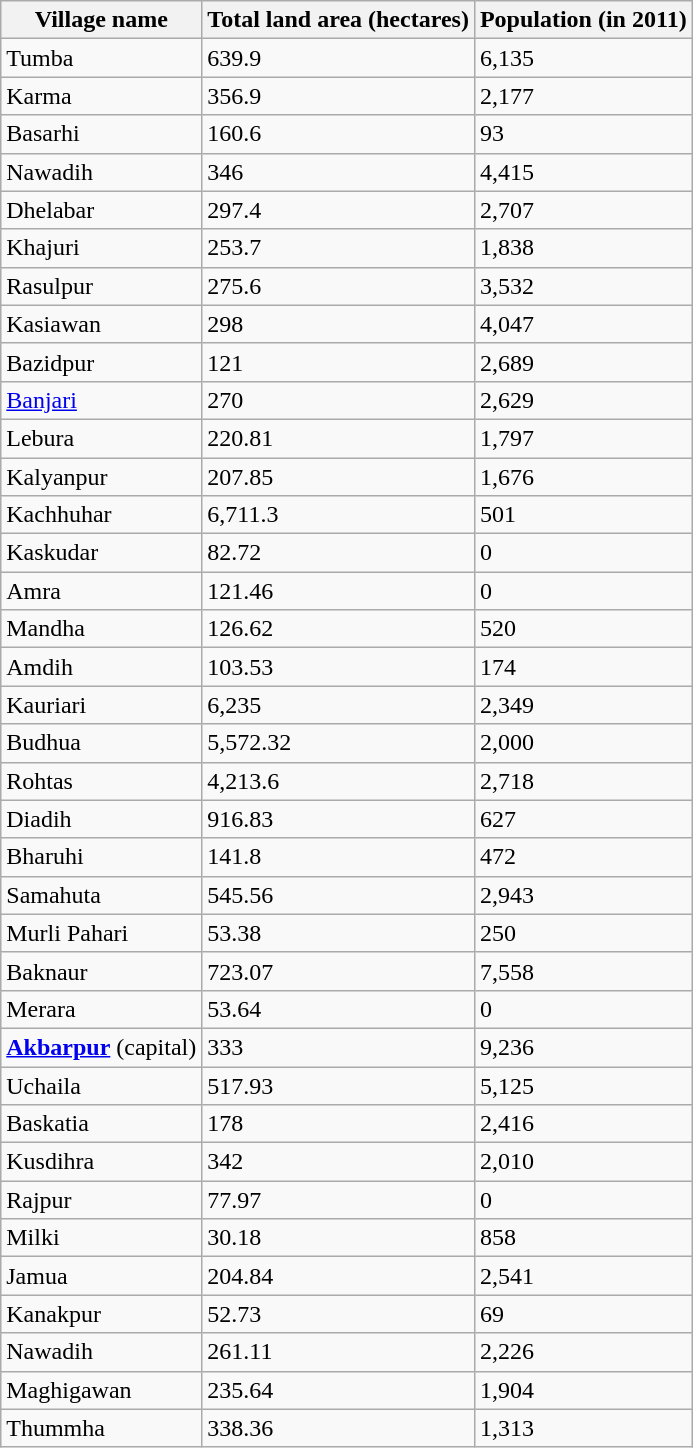<table class="wikitable sortable">
<tr>
<th>Village name</th>
<th>Total land area (hectares)</th>
<th>Population (in 2011)</th>
</tr>
<tr>
<td>Tumba</td>
<td>639.9</td>
<td>6,135</td>
</tr>
<tr>
<td>Karma</td>
<td>356.9</td>
<td>2,177</td>
</tr>
<tr>
<td>Basarhi</td>
<td>160.6</td>
<td>93</td>
</tr>
<tr>
<td>Nawadih</td>
<td>346</td>
<td>4,415</td>
</tr>
<tr>
<td>Dhelabar</td>
<td>297.4</td>
<td>2,707</td>
</tr>
<tr>
<td>Khajuri</td>
<td>253.7</td>
<td>1,838</td>
</tr>
<tr>
<td>Rasulpur</td>
<td>275.6</td>
<td>3,532</td>
</tr>
<tr>
<td>Kasiawan</td>
<td>298</td>
<td>4,047</td>
</tr>
<tr>
<td>Bazidpur</td>
<td>121</td>
<td>2,689</td>
</tr>
<tr>
<td><a href='#'>Banjari</a></td>
<td>270</td>
<td>2,629</td>
</tr>
<tr>
<td>Lebura</td>
<td>220.81</td>
<td>1,797</td>
</tr>
<tr>
<td>Kalyanpur</td>
<td>207.85</td>
<td>1,676</td>
</tr>
<tr>
<td>Kachhuhar</td>
<td>6,711.3</td>
<td>501</td>
</tr>
<tr>
<td>Kaskudar</td>
<td>82.72</td>
<td>0</td>
</tr>
<tr>
<td>Amra</td>
<td>121.46</td>
<td>0</td>
</tr>
<tr>
<td>Mandha</td>
<td>126.62</td>
<td>520</td>
</tr>
<tr>
<td>Amdih</td>
<td>103.53</td>
<td>174</td>
</tr>
<tr>
<td>Kauriari</td>
<td>6,235</td>
<td>2,349</td>
</tr>
<tr>
<td>Budhua</td>
<td>5,572.32</td>
<td>2,000</td>
</tr>
<tr>
<td>Rohtas</td>
<td>4,213.6</td>
<td>2,718</td>
</tr>
<tr>
<td>Diadih</td>
<td>916.83</td>
<td>627</td>
</tr>
<tr>
<td>Bharuhi</td>
<td>141.8</td>
<td>472</td>
</tr>
<tr>
<td>Samahuta</td>
<td>545.56</td>
<td>2,943</td>
</tr>
<tr>
<td>Murli Pahari</td>
<td>53.38</td>
<td>250</td>
</tr>
<tr>
<td>Baknaur</td>
<td>723.07</td>
<td>7,558</td>
</tr>
<tr>
<td>Merara</td>
<td>53.64</td>
<td>0</td>
</tr>
<tr>
<td><strong><a href='#'>Akbarpur</a></strong> (capital)</td>
<td>333</td>
<td>9,236</td>
</tr>
<tr>
<td>Uchaila</td>
<td>517.93</td>
<td>5,125</td>
</tr>
<tr>
<td>Baskatia</td>
<td>178</td>
<td>2,416</td>
</tr>
<tr>
<td>Kusdihra</td>
<td>342</td>
<td>2,010</td>
</tr>
<tr>
<td>Rajpur</td>
<td>77.97</td>
<td>0</td>
</tr>
<tr>
<td>Milki</td>
<td>30.18</td>
<td>858</td>
</tr>
<tr>
<td>Jamua</td>
<td>204.84</td>
<td>2,541</td>
</tr>
<tr>
<td>Kanakpur</td>
<td>52.73</td>
<td>69</td>
</tr>
<tr>
<td>Nawadih</td>
<td>261.11</td>
<td>2,226</td>
</tr>
<tr>
<td>Maghigawan</td>
<td>235.64</td>
<td>1,904</td>
</tr>
<tr>
<td>Thummha</td>
<td>338.36</td>
<td>1,313</td>
</tr>
</table>
